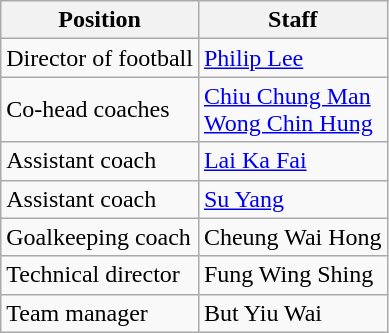<table class="wikitable">
<tr>
<th>Position</th>
<th>Staff</th>
</tr>
<tr>
<td>Director of football</td>
<td> <a href='#'>Philip Lee</a></td>
</tr>
<tr>
<td>Co-head coaches</td>
<td> <a href='#'>Chiu Chung Man</a> <br>  <a href='#'>Wong Chin Hung</a></td>
</tr>
<tr>
<td>Assistant coach</td>
<td> <a href='#'>Lai Ka Fai</a></td>
</tr>
<tr>
<td>Assistant coach</td>
<td> <a href='#'>Su Yang</a></td>
</tr>
<tr>
<td>Goalkeeping coach</td>
<td> Cheung Wai Hong</td>
</tr>
<tr>
<td>Technical director</td>
<td> Fung Wing Shing</td>
</tr>
<tr>
<td>Team manager</td>
<td> But Yiu Wai</td>
</tr>
</table>
